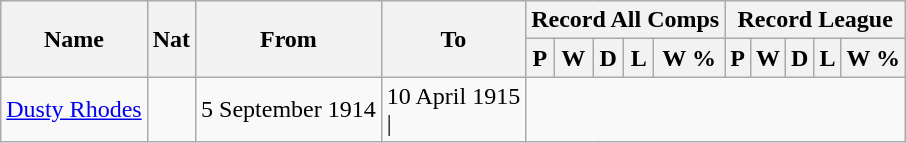<table class="wikitable" style="text-align: center">
<tr>
<th rowspan="2">Name</th>
<th rowspan="2">Nat</th>
<th rowspan="2">From</th>
<th rowspan="2">To</th>
<th colspan="5">Record All Comps</th>
<th colspan="5">Record League</th>
</tr>
<tr>
<th>P</th>
<th>W</th>
<th>D</th>
<th>L</th>
<th>W %</th>
<th>P</th>
<th>W</th>
<th>D</th>
<th>L</th>
<th>W %</th>
</tr>
<tr>
<td align=left><a href='#'>Dusty Rhodes</a></td>
<td></td>
<td align=left>5 September 1914</td>
<td align=left>10 April 1915<br>|</td>
</tr>
</table>
